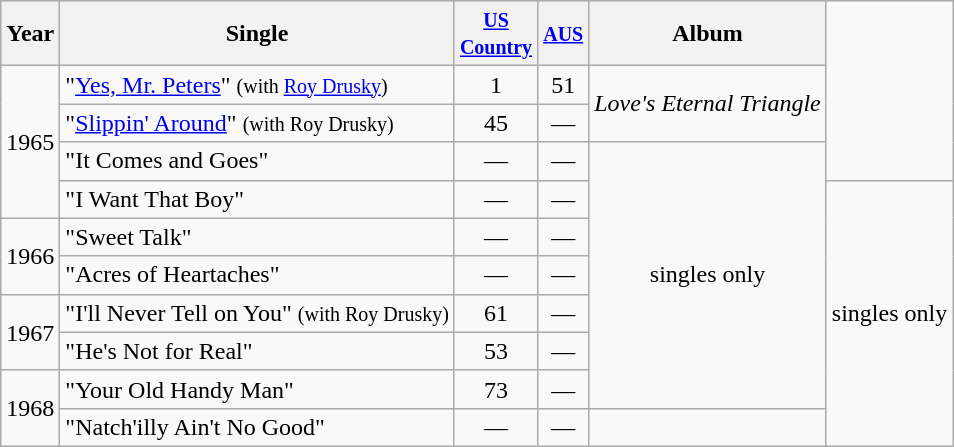<table class="wikitable">
<tr>
<th>Year</th>
<th>Single</th>
<th><small><a href='#'>US<br>Country</a></small></th>
<th><small><a href='#'>AUS</a></small></th>
<th>Album</th>
</tr>
<tr>
<td rowspan="4">1965</td>
<td>"<a href='#'>Yes, Mr. Peters</a>" <small>(with <a href='#'>Roy Drusky</a>)</small></td>
<td style="text-align:center;">1</td>
<td style="text-align:center;">51</td>
<td rowspan="2"><em>Love's Eternal Triangle</em></td>
</tr>
<tr>
<td>"<a href='#'>Slippin' Around</a>" <small>(with Roy Drusky)</small></td>
<td style="text-align:center;">45</td>
<td style="text-align:center;">—</td>
</tr>
<tr>
<td>"It Comes and Goes"</td>
<td style="text-align:center;">—</td>
<td style="text-align:center;">—</td>
<td style="text-align:center;" rowspan="7">singles only</td>
</tr>
<tr>
<td>"I Want That Boy"</td>
<td style="text-align:center;">—</td>
<td style="text-align:center;">—</td>
<td style="text-align:center;" rowspan="7">singles only</td>
</tr>
<tr>
<td rowspan="2">1966</td>
<td>"Sweet Talk"</td>
<td style="text-align:center;">—</td>
<td style="text-align:center;">—</td>
</tr>
<tr>
<td>"Acres of Heartaches"</td>
<td style="text-align:center;">—</td>
<td style="text-align:center;">—</td>
</tr>
<tr>
<td rowspan="2">1967</td>
<td>"I'll Never Tell on You" <small>(with Roy Drusky)</small></td>
<td style="text-align:center;">61</td>
<td style="text-align:center;">—</td>
</tr>
<tr>
<td>"He's Not for Real"</td>
<td style="text-align:center;">53</td>
<td style="text-align:center;">—</td>
</tr>
<tr>
<td rowspan="2">1968</td>
<td>"Your Old Handy Man"</td>
<td style="text-align:center;">73</td>
<td style="text-align:center;">—</td>
</tr>
<tr>
<td>"Natch'illy Ain't No Good"</td>
<td style="text-align:center;">—</td>
<td style="text-align:center;">—</td>
</tr>
</table>
